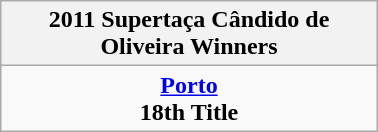<table class="wikitable" style="text-align: center; margin: 0 auto; width: 20%">
<tr>
<th>2011 Supertaça Cândido de Oliveira Winners</th>
</tr>
<tr>
<td><strong><a href='#'>Porto</a></strong><br><strong>18th Title</strong></td>
</tr>
</table>
